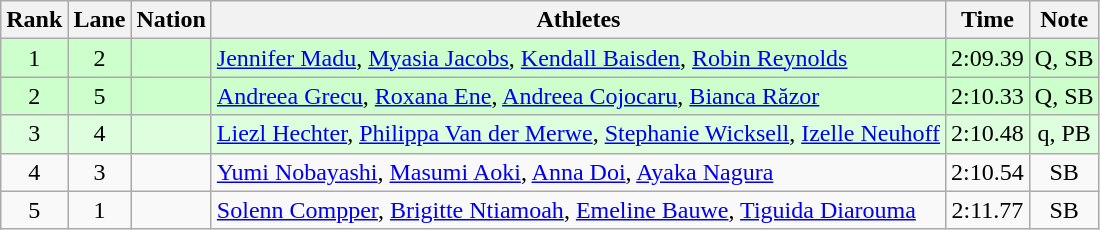<table class="wikitable sortable" style="text-align:center">
<tr>
<th>Rank</th>
<th>Lane</th>
<th>Nation</th>
<th>Athletes</th>
<th>Time</th>
<th>Note</th>
</tr>
<tr bgcolor=ccffcc>
<td>1</td>
<td>2</td>
<td align=left></td>
<td align=left><a href='#'>Jennifer Madu</a>, <a href='#'>Myasia Jacobs</a>, <a href='#'>Kendall Baisden</a>, <a href='#'>Robin Reynolds</a></td>
<td>2:09.39</td>
<td>Q, SB</td>
</tr>
<tr bgcolor=ccffcc>
<td>2</td>
<td>5</td>
<td align=left></td>
<td align=left><a href='#'>Andreea Grecu</a>, <a href='#'>Roxana Ene</a>, <a href='#'>Andreea Cojocaru</a>, <a href='#'>Bianca Răzor</a></td>
<td>2:10.33</td>
<td>Q, SB</td>
</tr>
<tr bgcolor=ddffdd>
<td>3</td>
<td>4</td>
<td align=left></td>
<td align=left><a href='#'>Liezl Hechter</a>, <a href='#'>Philippa Van der Merwe</a>, <a href='#'>Stephanie Wicksell</a>, <a href='#'>Izelle Neuhoff</a></td>
<td>2:10.48</td>
<td>q, PB</td>
</tr>
<tr>
<td>4</td>
<td>3</td>
<td align=left></td>
<td align=left><a href='#'>Yumi Nobayashi</a>, <a href='#'>Masumi Aoki</a>, <a href='#'>Anna Doi</a>, <a href='#'>Ayaka Nagura</a></td>
<td>2:10.54</td>
<td>SB</td>
</tr>
<tr>
<td>5</td>
<td>1</td>
<td align=left></td>
<td align=left><a href='#'>Solenn Compper</a>, <a href='#'>Brigitte Ntiamoah</a>, <a href='#'>Emeline Bauwe</a>, <a href='#'>Tiguida Diarouma</a></td>
<td>2:11.77</td>
<td>SB</td>
</tr>
</table>
